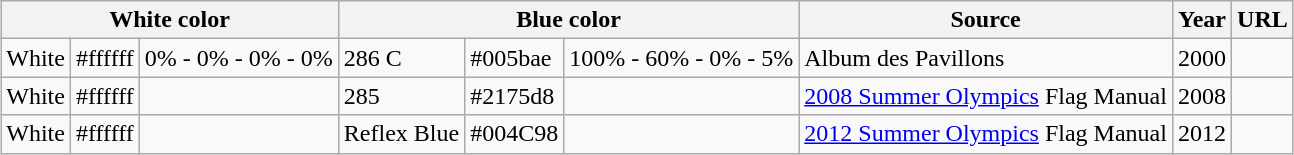<table class="wikitable" style="margin:auto;">
<tr>
<th colspan="3">White color</th>
<th colspan="3">Blue color</th>
<th>Source</th>
<th>Year</th>
<th>URL</th>
</tr>
<tr>
<td> White</td>
<td> #ffffff</td>
<td> 0% - 0% - 0% - 0%</td>
<td> 286 C</td>
<td> #005bae</td>
<td> 100% - 60% - 0% - 5%</td>
<td>Album des Pavillons</td>
<td>2000</td>
<td></td>
</tr>
<tr>
<td> White</td>
<td> #ffffff</td>
<td></td>
<td> 285</td>
<td> #2175d8</td>
<td></td>
<td><a href='#'>2008 Summer Olympics</a> Flag Manual</td>
<td>2008</td>
<td></td>
</tr>
<tr>
<td> White</td>
<td> #ffffff</td>
<td></td>
<td> Reflex Blue</td>
<td> #004C98</td>
<td></td>
<td><a href='#'>2012 Summer Olympics</a> Flag Manual</td>
<td>2012</td>
<td></td>
</tr>
</table>
